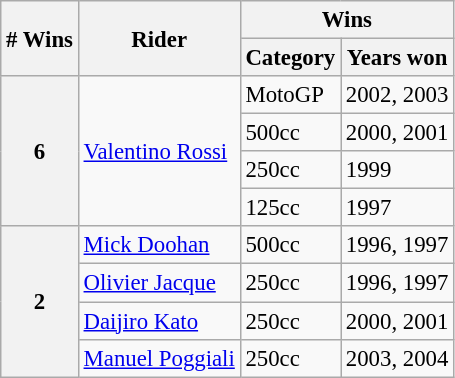<table class="wikitable" style="font-size: 95%;">
<tr>
<th rowspan=2># Wins</th>
<th rowspan=2>Rider</th>
<th colspan=2>Wins</th>
</tr>
<tr>
<th>Category</th>
<th>Years won</th>
</tr>
<tr>
<th rowspan=4>6</th>
<td rowspan=4> <a href='#'>Valentino Rossi</a></td>
<td>MotoGP</td>
<td>2002, 2003</td>
</tr>
<tr>
<td>500cc</td>
<td>2000, 2001</td>
</tr>
<tr>
<td>250cc</td>
<td>1999</td>
</tr>
<tr>
<td>125cc</td>
<td>1997</td>
</tr>
<tr>
<th rowspan=4>2</th>
<td> <a href='#'>Mick Doohan</a></td>
<td>500cc</td>
<td>1996, 1997</td>
</tr>
<tr>
<td> <a href='#'>Olivier Jacque</a></td>
<td>250cc</td>
<td>1996, 1997</td>
</tr>
<tr>
<td> <a href='#'>Daijiro Kato</a></td>
<td>250cc</td>
<td>2000, 2001</td>
</tr>
<tr>
<td> <a href='#'>Manuel Poggiali</a></td>
<td>250cc</td>
<td>2003, 2004</td>
</tr>
</table>
